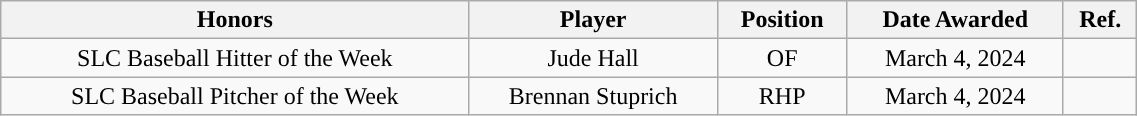<table class="wikitable" style="width: 60%;text-align: center;">
<tr>
<th>Honors</th>
<th>Player</th>
<th>Position</th>
<th>Date Awarded</th>
<th>Ref.</th>
</tr>
<tr align="center">
<td rowspan="1">SLC Baseball Hitter of the Week</td>
<td>Jude Hall</td>
<td>OF</td>
<td>March 4, 2024</td>
<td></td>
</tr>
<tr align="center">
<td rowspan="1">SLC Baseball Pitcher of the Week</td>
<td>Brennan Stuprich</td>
<td>RHP</td>
<td>March 4, 2024</td>
<td></td>
</tr>
</table>
